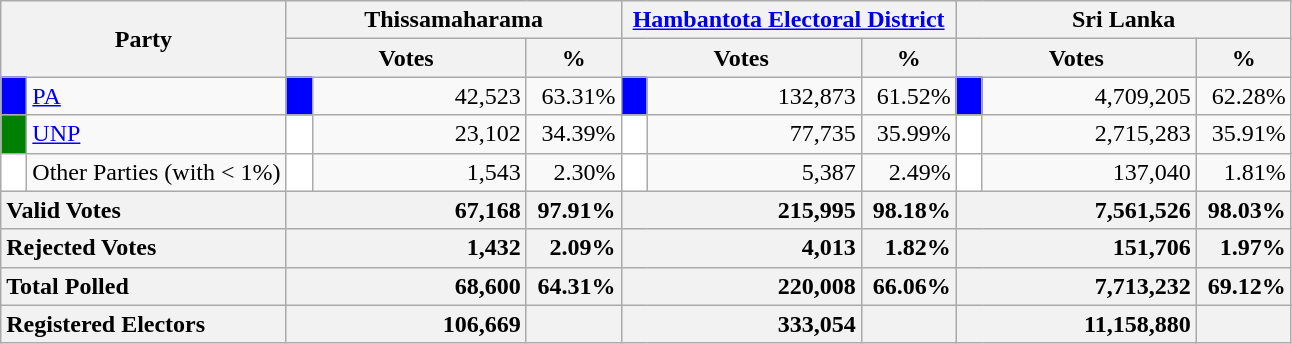<table class="wikitable">
<tr>
<th colspan="2" width="144px"rowspan="2">Party</th>
<th colspan="3" width="216px">Thissamaharama</th>
<th colspan="3" width="216px"><a href='#'>Hambantota Electoral District</a></th>
<th colspan="3" width="216px">Sri Lanka</th>
</tr>
<tr>
<th colspan="2" width="144px">Votes</th>
<th>%</th>
<th colspan="2" width="144px">Votes</th>
<th>%</th>
<th colspan="2" width="144px">Votes</th>
<th>%</th>
</tr>
<tr>
<td style="background-color:blue;" width="10px"></td>
<td style="text-align:left;"><a href='#'>PA</a></td>
<td style="background-color:blue;" width="10px"></td>
<td style="text-align:right;">42,523</td>
<td style="text-align:right;">63.31%</td>
<td style="background-color:blue;" width="10px"></td>
<td style="text-align:right;">132,873</td>
<td style="text-align:right;">61.52%</td>
<td style="background-color:blue;" width="10px"></td>
<td style="text-align:right;">4,709,205</td>
<td style="text-align:right;">62.28%</td>
</tr>
<tr>
<td style="background-color:green;" width="10px"></td>
<td style="text-align:left;"><a href='#'>UNP</a></td>
<td style="background-color:white;" width="10px"></td>
<td style="text-align:right;">23,102</td>
<td style="text-align:right;">34.39%</td>
<td style="background-color:white;" width="10px"></td>
<td style="text-align:right;">77,735</td>
<td style="text-align:right;">35.99%</td>
<td style="background-color:white;" width="10px"></td>
<td style="text-align:right;">2,715,283</td>
<td style="text-align:right;">35.91%</td>
</tr>
<tr>
<td style="background-color:white;" width="10px"></td>
<td style="text-align:left;">Other Parties (with < 1%)</td>
<td style="background-color:white;" width="10px"></td>
<td style="text-align:right;">1,543</td>
<td style="text-align:right;">2.30%</td>
<td style="background-color:white;" width="10px"></td>
<td style="text-align:right;">5,387</td>
<td style="text-align:right;">2.49%</td>
<td style="background-color:white;" width="10px"></td>
<td style="text-align:right;">137,040</td>
<td style="text-align:right;">1.81%</td>
</tr>
<tr>
<th colspan="2" width="144px"style="text-align:left;">Valid Votes</th>
<th style="text-align:right;"colspan="2" width="144px">67,168</th>
<th style="text-align:right;">97.91%</th>
<th style="text-align:right;"colspan="2" width="144px">215,995</th>
<th style="text-align:right;">98.18%</th>
<th style="text-align:right;"colspan="2" width="144px">7,561,526</th>
<th style="text-align:right;">98.03%</th>
</tr>
<tr>
<th colspan="2" width="144px"style="text-align:left;">Rejected Votes</th>
<th style="text-align:right;"colspan="2" width="144px">1,432</th>
<th style="text-align:right;">2.09%</th>
<th style="text-align:right;"colspan="2" width="144px">4,013</th>
<th style="text-align:right;">1.82%</th>
<th style="text-align:right;"colspan="2" width="144px">151,706</th>
<th style="text-align:right;">1.97%</th>
</tr>
<tr>
<th colspan="2" width="144px"style="text-align:left;">Total Polled</th>
<th style="text-align:right;"colspan="2" width="144px">68,600</th>
<th style="text-align:right;">64.31%</th>
<th style="text-align:right;"colspan="2" width="144px">220,008</th>
<th style="text-align:right;">66.06%</th>
<th style="text-align:right;"colspan="2" width="144px">7,713,232</th>
<th style="text-align:right;">69.12%</th>
</tr>
<tr>
<th colspan="2" width="144px"style="text-align:left;">Registered Electors</th>
<th style="text-align:right;"colspan="2" width="144px">106,669</th>
<th></th>
<th style="text-align:right;"colspan="2" width="144px">333,054</th>
<th></th>
<th style="text-align:right;"colspan="2" width="144px">11,158,880</th>
<th></th>
</tr>
</table>
